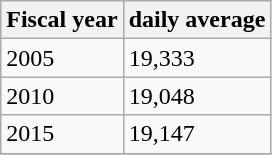<table class="wikitable">
<tr>
<th>Fiscal year</th>
<th>daily average</th>
</tr>
<tr>
<td>2005</td>
<td>19,333</td>
</tr>
<tr>
<td>2010</td>
<td>19,048</td>
</tr>
<tr>
<td>2015</td>
<td>19,147</td>
</tr>
<tr>
</tr>
</table>
